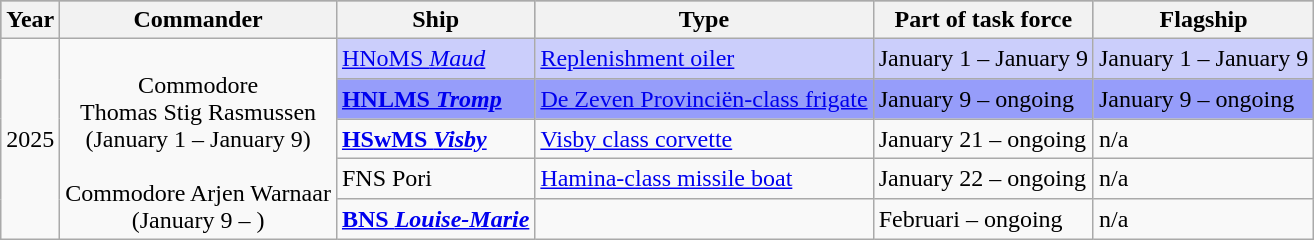<table class="wikitable">
<tr style="font-weight:bold; background-color:#9b9b9b;">
<th>Year</th>
<th>Commander</th>
<th>Ship</th>
<th>Type</th>
<th>Part of task force</th>
<th>Flagship</th>
</tr>
<tr>
<td rowspan="7" style="text-align:center;">2025<br></td>
<td rowspan="7" style="text-align:center;"><br>Commodore <br>Thomas Stig Rasmussen<br>(January 1 – January 9)<br> <br>Commodore Arjen Warnaar<br>(January 9 – )</td>
<td style="background-color:#cbcefb;"> <a href='#'>HNoMS <em>Maud</em></a></td>
<td style="background-color:#cbcefb;"><a href='#'>Replenishment oiler</a></td>
<td style="background-color:#cbcefb;">January 1 – January 9</td>
<td style="background-color:#cbcefb;">January 1 – January 9</td>
</tr>
<tr>
<td style="background-color:#969dfa;"> <strong><a href='#'>HNLMS <em>Tromp</em></a></strong></td>
<td style="background-color:#969dfa;"><a href='#'>De Zeven Provinciën-class frigate</a></td>
<td style="background-color:#969dfa;">January 9 – ongoing</td>
<td style="background-color:#969dfa;">January 9 – ongoing</td>
</tr>
<tr>
<td> <a href='#'><strong>HSwMS <em>Visby<strong><em></a></td>
<td><a href='#'>Visby class corvette</a></td>
<td>January 21 – ongoing</td>
<td>n/a</td>
</tr>
<tr>
<td></strong> FNS </em>Pori</em></strong></td>
<td><a href='#'>Hamina-class missile boat</a></td>
<td>January 22 – ongoing</td>
<td>n/a</td>
</tr>
<tr>
<td> <a href='#'><strong>BNS <em>Louise-Marie<strong><em></a></td>
<td></td>
<td>Februari – ongoing</td>
<td>n/a</td>
</tr>
</table>
